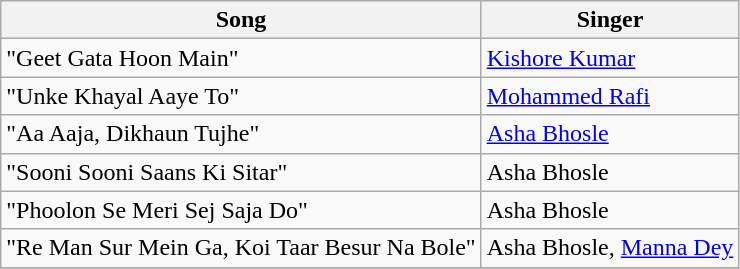<table class="wikitable">
<tr>
<th>Song</th>
<th>Singer</th>
</tr>
<tr>
<td>"Geet Gata Hoon Main"</td>
<td><a href='#'>Kishore Kumar</a></td>
</tr>
<tr>
<td>"Unke Khayal Aaye To"</td>
<td><a href='#'>Mohammed Rafi</a></td>
</tr>
<tr>
<td>"Aa Aaja, Dikhaun Tujhe"</td>
<td><a href='#'>Asha Bhosle</a></td>
</tr>
<tr>
<td>"Sooni Sooni Saans Ki Sitar"</td>
<td>Asha Bhosle</td>
</tr>
<tr>
<td>"Phoolon Se Meri Sej Saja Do"</td>
<td>Asha Bhosle</td>
</tr>
<tr>
<td>"Re Man Sur Mein Ga, Koi Taar Besur Na Bole"</td>
<td>Asha Bhosle, <a href='#'>Manna Dey</a></td>
</tr>
<tr>
</tr>
</table>
